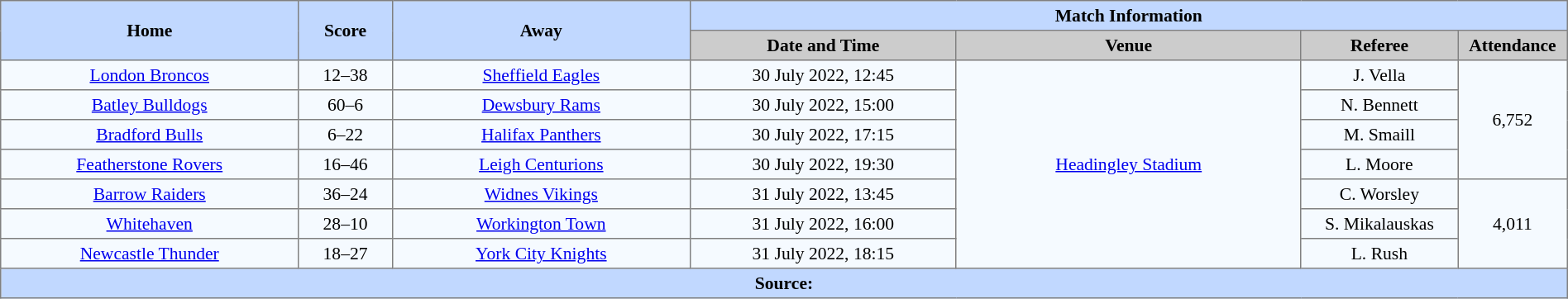<table border=1 style="border-collapse:collapse; font-size:90%; text-align:center;" cellpadding=3 cellspacing=0 width=100%>
<tr style="background:#c1d8ff;">
<th scope="col" rowspan=2 width=19%>Home</th>
<th scope="col" rowspan=2 width=6%>Score</th>
<th scope="col" rowspan=2 width=19%>Away</th>
<th colspan=4>Match Information</th>
</tr>
<tr style="background:#cccccc;">
<th scope="col" width=17%>Date and Time</th>
<th scope="col" width=22%>Venue</th>
<th scope="col" width=10%>Referee</th>
<th scope="col" width=7%>Attendance</th>
</tr>
<tr style="background:#f5faff;">
<td> <a href='#'>London Broncos</a></td>
<td>12–38</td>
<td> <a href='#'>Sheffield Eagles</a></td>
<td>30 July 2022, 12:45</td>
<td rowspan=7><a href='#'>Headingley Stadium</a></td>
<td>J. Vella</td>
<td rowspan=4>6,752</td>
</tr>
<tr style="background:#f5faff;">
<td> <a href='#'>Batley Bulldogs</a></td>
<td>60–6</td>
<td> <a href='#'>Dewsbury Rams</a></td>
<td>30 July 2022, 15:00</td>
<td>N. Bennett</td>
</tr>
<tr style="background:#f5faff;">
<td> <a href='#'>Bradford Bulls</a></td>
<td>6–22</td>
<td> <a href='#'>Halifax Panthers</a></td>
<td>30 July 2022, 17:15</td>
<td>M. Smaill</td>
</tr>
<tr style="background:#f5faff;">
<td> <a href='#'>Featherstone Rovers</a></td>
<td>16–46</td>
<td> <a href='#'>Leigh Centurions</a></td>
<td>30 July 2022, 19:30</td>
<td>L. Moore</td>
</tr>
<tr style="background:#f5faff;">
<td> <a href='#'>Barrow Raiders</a></td>
<td>36–24</td>
<td> <a href='#'>Widnes Vikings</a></td>
<td>31 July 2022, 13:45</td>
<td>C. Worsley</td>
<td rowspan=3>4,011</td>
</tr>
<tr style="background:#f5faff;">
<td> <a href='#'>Whitehaven</a></td>
<td>28–10</td>
<td> <a href='#'>Workington Town</a></td>
<td>31 July 2022, 16:00</td>
<td>S. Mikalauskas</td>
</tr>
<tr style="background:#f5faff;">
<td> <a href='#'>Newcastle Thunder</a></td>
<td>18–27</td>
<td> <a href='#'>York City Knights</a></td>
<td>31 July 2022, 18:15</td>
<td>L. Rush</td>
</tr>
<tr style="background:#c1d8ff;">
<th colspan=7>Source:</th>
</tr>
</table>
